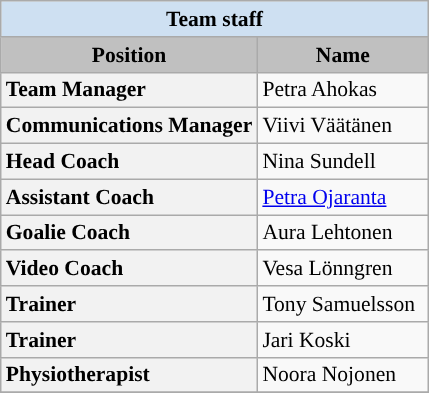<table class="wikitable" style="text-align:left; font-size:90%;">
<tr>
<th style=background:#CEE0F2 colspan=2>Team staff</th>
</tr>
<tr>
<th width=60% style="background:silver;">Position</th>
<th style="background:silver;">Name</th>
</tr>
<tr>
<th style="text-align:left;">Team Manager</th>
<td>Petra Ahokas</td>
</tr>
<tr>
<th style="text-align:left;">Communications Manager</th>
<td>Viivi Väätänen</td>
</tr>
<tr>
<th style="text-align:left;">Head Coach</th>
<td>Nina Sundell</td>
</tr>
<tr>
<th style="text-align:left;">Assistant Coach</th>
<td><a href='#'>Petra Ojaranta</a></td>
</tr>
<tr>
<th style="text-align:left;">Goalie Coach</th>
<td>Aura Lehtonen</td>
</tr>
<tr>
<th style="text-align:left;">Video Coach</th>
<td>Vesa Lönngren</td>
</tr>
<tr>
<th style="text-align:left;">Trainer</th>
<td>Tony Samuelsson</td>
</tr>
<tr>
<th style="text-align:left;">Trainer</th>
<td>Jari Koski</td>
</tr>
<tr>
<th style="text-align:left;">Physiotherapist</th>
<td>Noora Nojonen</td>
</tr>
<tr>
</tr>
</table>
